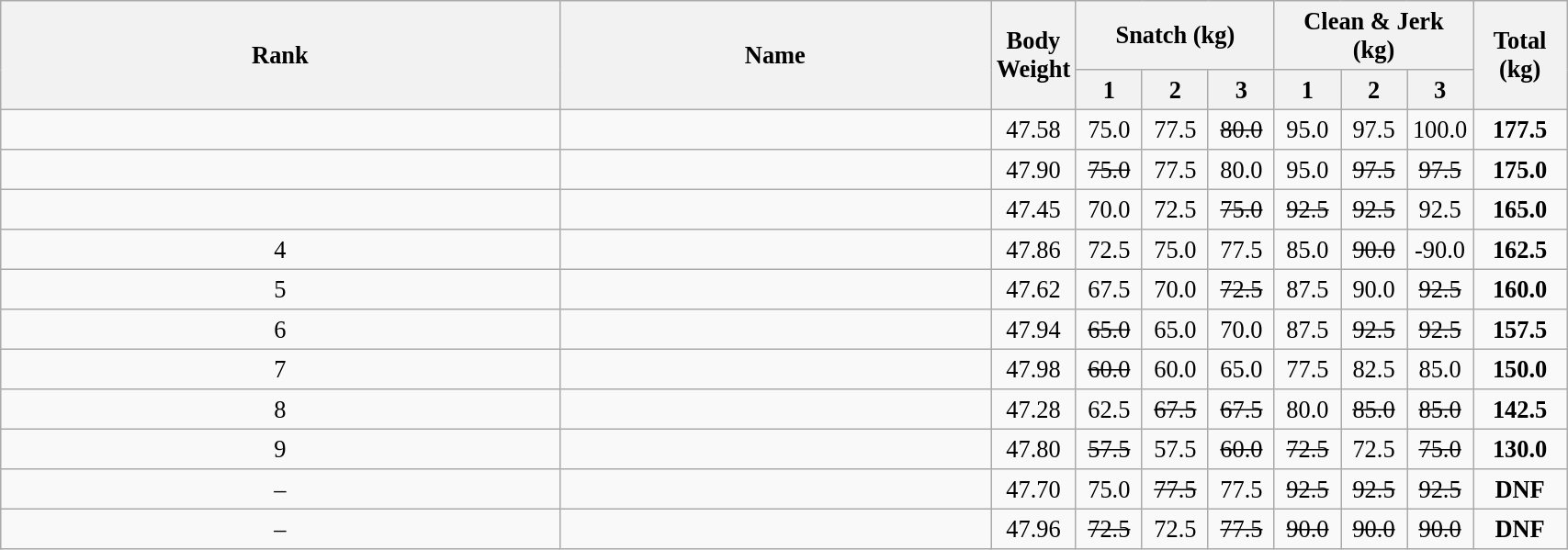<table class="wikitable" style=" text-align:center; font-size:110%;" width="90%">
<tr>
<th rowspan=2>Rank</th>
<th rowspan=2 width=305>Name</th>
<th rowspan=2 width=50>Body Weight</th>
<th colspan=3>Snatch (kg)</th>
<th colspan=3>Clean & Jerk (kg)</th>
<th rowspan=2 width=60>Total (kg)</th>
</tr>
<tr>
<th width=40>1</th>
<th width=40>2</th>
<th width=40>3</th>
<th width=40>1</th>
<th width=40>2</th>
<th width=40>3</th>
</tr>
<tr>
<td></td>
<td align=left></td>
<td>47.58</td>
<td>75.0</td>
<td>77.5</td>
<td><s>80.0 </s></td>
<td>95.0</td>
<td>97.5</td>
<td>100.0</td>
<td><strong>177.5 </strong></td>
</tr>
<tr>
<td></td>
<td align=left></td>
<td>47.90</td>
<td><s>75.0 </s></td>
<td>77.5</td>
<td>80.0</td>
<td>95.0</td>
<td><s>97.5 </s></td>
<td><s>97.5 </s></td>
<td><strong>175.0 </strong></td>
</tr>
<tr>
<td></td>
<td align=left></td>
<td>47.45</td>
<td>70.0</td>
<td>72.5</td>
<td><s>75.0 </s></td>
<td><s>92.5 </s></td>
<td><s>92.5 </s></td>
<td>92.5</td>
<td><strong>165.0 </strong></td>
</tr>
<tr>
<td>4</td>
<td align=left></td>
<td>47.86</td>
<td>72.5</td>
<td>75.0</td>
<td>77.5</td>
<td>85.0</td>
<td><s>90.0 </s></td>
<td>-90.0</td>
<td><strong>162.5 </strong></td>
</tr>
<tr>
<td>5</td>
<td align=left></td>
<td>47.62</td>
<td>67.5</td>
<td>70.0</td>
<td><s>72.5 </s></td>
<td>87.5</td>
<td>90.0</td>
<td><s>92.5 </s></td>
<td><strong>160.0 </strong></td>
</tr>
<tr>
<td>6</td>
<td align=left></td>
<td>47.94</td>
<td><s>65.0 </s></td>
<td>65.0</td>
<td>70.0</td>
<td>87.5</td>
<td><s>92.5 </s></td>
<td><s>92.5 </s></td>
<td><strong>157.5 </strong></td>
</tr>
<tr>
<td>7</td>
<td align=left></td>
<td>47.98</td>
<td><s>60.0 </s></td>
<td>60.0</td>
<td>65.0</td>
<td>77.5</td>
<td>82.5</td>
<td>85.0</td>
<td><strong>150.0 </strong></td>
</tr>
<tr>
<td>8</td>
<td align=left></td>
<td>47.28</td>
<td>62.5</td>
<td><s>67.5 </s></td>
<td><s>67.5 </s></td>
<td>80.0</td>
<td><s>85.0 </s></td>
<td><s>85.0 </s></td>
<td><strong>142.5 </strong></td>
</tr>
<tr>
<td>9</td>
<td align=left></td>
<td>47.80</td>
<td><s>57.5 </s></td>
<td>57.5</td>
<td><s>60.0 </s></td>
<td><s>72.5 </s></td>
<td>72.5</td>
<td><s>75.0 </s></td>
<td><strong>130.0 </strong></td>
</tr>
<tr>
<td>–</td>
<td align=left></td>
<td>47.70</td>
<td>75.0</td>
<td><s>77.5 </s></td>
<td>77.5</td>
<td><s>92.5 </s></td>
<td><s>92.5 </s></td>
<td><s>92.5 </s></td>
<td><strong>DNF </strong></td>
</tr>
<tr>
<td>–</td>
<td align=left></td>
<td>47.96</td>
<td><s>72.5 </s></td>
<td>72.5</td>
<td><s>77.5 </s></td>
<td><s>90.0 </s></td>
<td><s>90.0 </s></td>
<td><s>90.0 </s></td>
<td><strong>DNF  </strong></td>
</tr>
</table>
